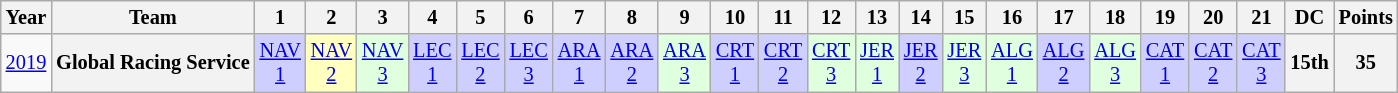<table class="wikitable" style="text-align:center; font-size:85%">
<tr>
<th>Year</th>
<th>Team</th>
<th>1</th>
<th>2</th>
<th>3</th>
<th>4</th>
<th>5</th>
<th>6</th>
<th>7</th>
<th>8</th>
<th>9</th>
<th>10</th>
<th>11</th>
<th>12</th>
<th>13</th>
<th>14</th>
<th>15</th>
<th>16</th>
<th>17</th>
<th>18</th>
<th>19</th>
<th>20</th>
<th>21</th>
<th>DC</th>
<th>Points</th>
</tr>
<tr>
<td><a href='#'>2019</a></td>
<th nowrap>Global Racing Service</th>
<td style="background:#CFCFFF;"><a href='#'>NAV<br>1</a><br></td>
<td style="background:#FFFFBF;"><a href='#'>NAV<br>2</a><br></td>
<td style="background:#DFFFDF;"><a href='#'>NAV<br>3</a><br></td>
<td style="background:#CFCFFF;"><a href='#'>LEC<br>1</a><br></td>
<td style="background:#CFCFFF;"><a href='#'>LEC<br>2</a><br></td>
<td style="background:#CFCFFF;"><a href='#'>LEC<br>3</a><br></td>
<td style="background:#CFCFFF;"><a href='#'>ARA<br>1</a><br></td>
<td style="background:#CFCFFF;"><a href='#'>ARA<br>2</a><br></td>
<td style="background:#DFFFDF;"><a href='#'>ARA<br>3</a><br></td>
<td style="background:#CFCFFF;"><a href='#'>CRT<br>1</a><br></td>
<td style="background:#CFCFFF;"><a href='#'>CRT<br>2</a><br></td>
<td style="background:#DFFFDF;"><a href='#'>CRT<br>3</a><br></td>
<td style="background:#DFFFDF;"><a href='#'>JER<br>1</a><br></td>
<td style="background:#CFCFFF;"><a href='#'>JER<br>2</a><br></td>
<td style="background:#DFFFDF;"><a href='#'>JER<br>3</a><br></td>
<td style="background:#DFFFDF;"><a href='#'>ALG<br>1</a><br></td>
<td style="background:#CFCFFF;"><a href='#'>ALG<br>2</a><br></td>
<td style="background:#DFFFDF;"><a href='#'>ALG<br>3</a><br></td>
<td style="background:#CFCFFF;"><a href='#'>CAT<br>1</a><br></td>
<td style="background:#CFCFFF;"><a href='#'>CAT<br>2</a><br></td>
<td style="background:#CFCFFF;"><a href='#'>CAT<br>3</a><br></td>
<th>15th</th>
<th>35</th>
</tr>
</table>
